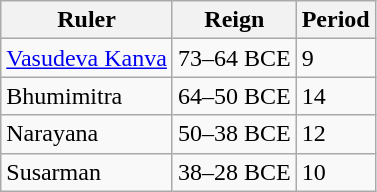<table class="wikitable">
<tr>
<th>Ruler</th>
<th>Reign</th>
<th>Period</th>
</tr>
<tr>
<td><a href='#'>Vasudeva Kanva</a></td>
<td>73–64 BCE</td>
<td>9</td>
</tr>
<tr>
<td>Bhumimitra</td>
<td>64–50 BCE</td>
<td>14</td>
</tr>
<tr>
<td>Narayana</td>
<td>50–38 BCE</td>
<td>12</td>
</tr>
<tr>
<td>Susarman</td>
<td>38–28 BCE</td>
<td>10</td>
</tr>
</table>
